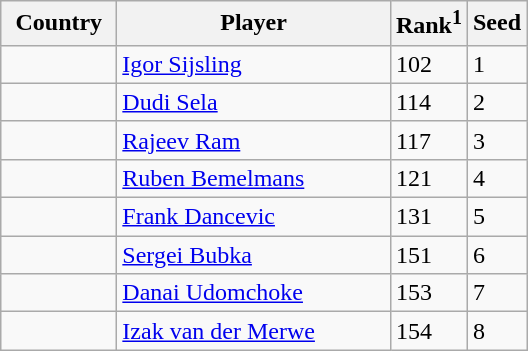<table class="sortable wikitable">
<tr>
<th style="width:70px;">Country</th>
<th style="width:175px;">Player</th>
<th>Rank<sup>1</sup></th>
<th>Seed</th>
</tr>
<tr>
<td></td>
<td><a href='#'>Igor Sijsling</a></td>
<td>102</td>
<td>1</td>
</tr>
<tr>
<td></td>
<td><a href='#'>Dudi Sela</a></td>
<td>114</td>
<td>2</td>
</tr>
<tr>
<td></td>
<td><a href='#'>Rajeev Ram</a></td>
<td>117</td>
<td>3</td>
</tr>
<tr>
<td></td>
<td><a href='#'>Ruben Bemelmans</a></td>
<td>121</td>
<td>4</td>
</tr>
<tr>
<td></td>
<td><a href='#'>Frank Dancevic</a></td>
<td>131</td>
<td>5</td>
</tr>
<tr>
<td></td>
<td><a href='#'>Sergei Bubka</a></td>
<td>151</td>
<td>6</td>
</tr>
<tr>
<td></td>
<td><a href='#'>Danai Udomchoke</a></td>
<td>153</td>
<td>7</td>
</tr>
<tr>
<td></td>
<td><a href='#'>Izak van der Merwe</a></td>
<td>154</td>
<td>8</td>
</tr>
</table>
